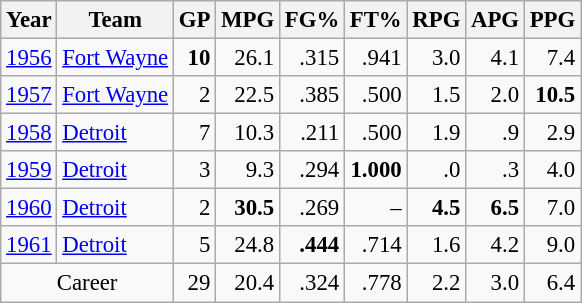<table class="wikitable sortable" style="font-size:95%; text-align:right;">
<tr>
<th>Year</th>
<th>Team</th>
<th>GP</th>
<th>MPG</th>
<th>FG%</th>
<th>FT%</th>
<th>RPG</th>
<th>APG</th>
<th>PPG</th>
</tr>
<tr>
<td style="text-align:left;"><a href='#'>1956</a></td>
<td style="text-align:left;"><a href='#'>Fort Wayne</a></td>
<td><strong>10</strong></td>
<td>26.1</td>
<td>.315</td>
<td>.941</td>
<td>3.0</td>
<td>4.1</td>
<td>7.4</td>
</tr>
<tr>
<td style="text-align:left;"><a href='#'>1957</a></td>
<td style="text-align:left;"><a href='#'>Fort Wayne</a></td>
<td>2</td>
<td>22.5</td>
<td>.385</td>
<td>.500</td>
<td>1.5</td>
<td>2.0</td>
<td><strong>10.5</strong></td>
</tr>
<tr>
<td style="text-align:left;"><a href='#'>1958</a></td>
<td style="text-align:left;"><a href='#'>Detroit</a></td>
<td>7</td>
<td>10.3</td>
<td>.211</td>
<td>.500</td>
<td>1.9</td>
<td>.9</td>
<td>2.9</td>
</tr>
<tr>
<td style="text-align:left;"><a href='#'>1959</a></td>
<td style="text-align:left;"><a href='#'>Detroit</a></td>
<td>3</td>
<td>9.3</td>
<td>.294</td>
<td><strong>1.000</strong></td>
<td>.0</td>
<td>.3</td>
<td>4.0</td>
</tr>
<tr>
<td style="text-align:left;"><a href='#'>1960</a></td>
<td style="text-align:left;"><a href='#'>Detroit</a></td>
<td>2</td>
<td><strong>30.5</strong></td>
<td>.269</td>
<td>–</td>
<td><strong>4.5</strong></td>
<td><strong>6.5</strong></td>
<td>7.0</td>
</tr>
<tr>
<td style="text-align:left;"><a href='#'>1961</a></td>
<td style="text-align:left;"><a href='#'>Detroit</a></td>
<td>5</td>
<td>24.8</td>
<td><strong>.444</strong></td>
<td>.714</td>
<td>1.6</td>
<td>4.2</td>
<td>9.0</td>
</tr>
<tr class="sortbottom">
<td colspan="2" style="text-align:center;">Career</td>
<td>29</td>
<td>20.4</td>
<td>.324</td>
<td>.778</td>
<td>2.2</td>
<td>3.0</td>
<td>6.4</td>
</tr>
</table>
